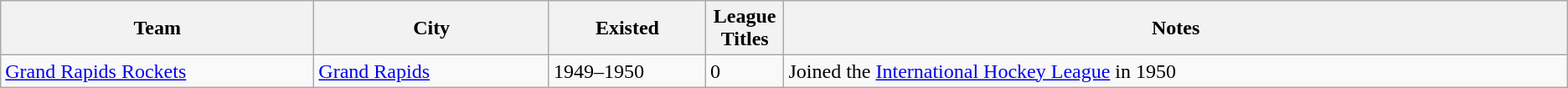<table class="wikitable">
<tr>
<th bgcolor="#DDDDFF" width="20%">Team</th>
<th bgcolor="#DDDDFF" width="15%">City</th>
<th bgcolor="#DDDDFF" width="10%">Existed</th>
<th bgcolor="#DDDDFF" width="5%">League Titles</th>
<th bgcolor="#DDDDFF" width="50%">Notes</th>
</tr>
<tr>
<td><a href='#'>Grand Rapids Rockets</a></td>
<td><a href='#'>Grand Rapids</a></td>
<td>1949–1950</td>
<td>0</td>
<td>Joined the <a href='#'>International Hockey League</a> in 1950</td>
</tr>
</table>
